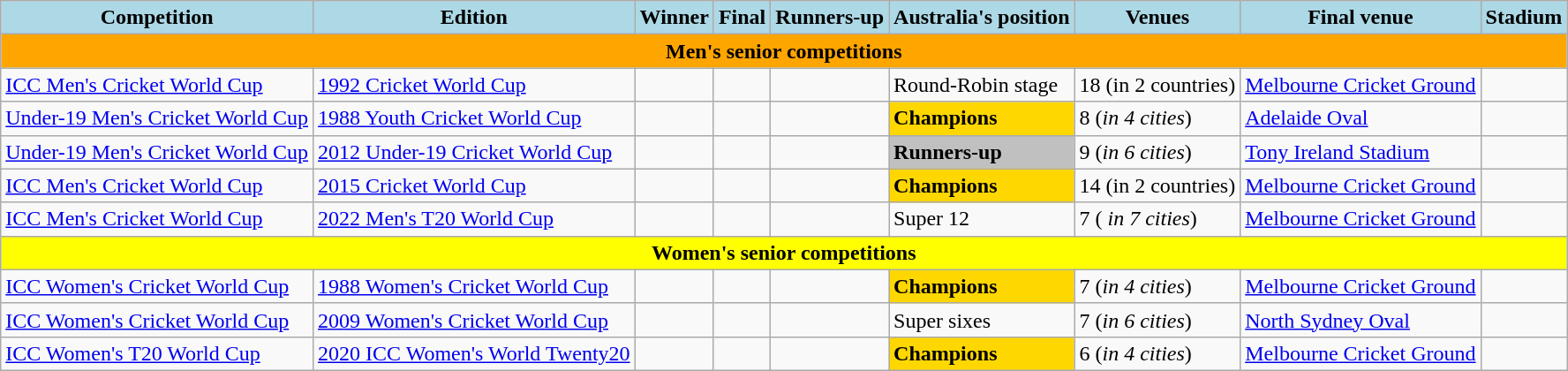<table class="wikitable">
<tr style="text-align:center; background:lightblue;">
<td><strong>Competition</strong></td>
<td><strong>Edition</strong></td>
<td><strong>Winner</strong></td>
<td><strong>Final</strong></td>
<td><strong>Runners-up</strong></td>
<td><strong>Australia's position</strong></td>
<td><strong>Venues</strong></td>
<td><strong>Final venue</strong></td>
<td><strong>Stadium</strong></td>
</tr>
<tr>
<td colspan="10"  style="text-align:center; background:orange;"><strong>Men's senior competitions</strong></td>
</tr>
<tr>
<td><a href='#'>ICC Men's Cricket World Cup</a></td>
<td><a href='#'>1992 Cricket World Cup</a></td>
<td><strong></strong></td>
<td></td>
<td></td>
<td>Round-Robin stage</td>
<td>18 (in 2 countries)</td>
<td><a href='#'>Melbourne Cricket Ground</a></td>
<td></td>
</tr>
<tr>
<td><a href='#'>Under-19 Men's Cricket World Cup</a></td>
<td><a href='#'>1988 Youth Cricket World Cup</a></td>
<td><strong></strong></td>
<td></td>
<td></td>
<td style="background:gold;"><strong>Champions</strong></td>
<td>8 (<em>in 4 cities</em>)</td>
<td><a href='#'>Adelaide Oval</a></td>
<td></td>
</tr>
<tr>
<td><a href='#'>Under-19 Men's Cricket World Cup</a></td>
<td><a href='#'>2012 Under-19 Cricket World Cup</a></td>
<td><strong></strong></td>
<td></td>
<td></td>
<td style="background:silver;"><strong>Runners-up</strong></td>
<td>9 (<em>in 6 cities</em>)</td>
<td><a href='#'>Tony Ireland Stadium</a></td>
<td></td>
</tr>
<tr>
<td><a href='#'>ICC Men's Cricket World Cup</a></td>
<td><a href='#'>2015 Cricket World Cup</a></td>
<td><strong></strong></td>
<td></td>
<td></td>
<td style="background:gold;"><strong>Champions</strong></td>
<td>14 (in 2 countries)</td>
<td><a href='#'>Melbourne Cricket Ground</a></td>
<td></td>
</tr>
<tr>
<td><a href='#'>ICC Men's Cricket World Cup</a></td>
<td><a href='#'>2022 Men's T20 World Cup</a></td>
<td><strong></strong></td>
<td></td>
<td></td>
<td>Super 12</td>
<td>7 (<em> in 7 cities</em>)</td>
<td><a href='#'>Melbourne Cricket Ground</a></td>
<td></td>
</tr>
<tr>
<td colspan="10"  style="text-align:center; background:yellow;"><strong>Women's senior competitions</strong></td>
</tr>
<tr>
<td><a href='#'>ICC Women's Cricket World Cup</a></td>
<td><a href='#'>1988 Women's Cricket World Cup</a></td>
<td><strong></strong></td>
<td></td>
<td></td>
<td style="background:gold;"><strong>Champions</strong></td>
<td>7 (<em>in 4 cities</em>)</td>
<td><a href='#'>Melbourne Cricket Ground</a></td>
<td></td>
</tr>
<tr>
<td><a href='#'>ICC Women's Cricket World Cup</a></td>
<td><a href='#'>2009 Women's Cricket World Cup</a></td>
<td><strong></strong></td>
<td></td>
<td></td>
<td>Super sixes</td>
<td>7 (<em>in 6 cities</em>)</td>
<td><a href='#'>North Sydney Oval</a></td>
<td></td>
</tr>
<tr>
<td><a href='#'>ICC Women's T20 World Cup</a></td>
<td><a href='#'>2020 ICC Women's World Twenty20</a></td>
<td><strong></strong></td>
<td></td>
<td></td>
<td style="background:gold;"><strong>Champions</strong></td>
<td>6 (<em>in 4 cities</em>)</td>
<td><a href='#'>Melbourne Cricket Ground</a></td>
<td></td>
</tr>
</table>
